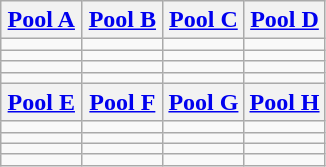<table class="wikitable" style="white-space:nowrap">
<tr>
<th width=25%><a href='#'>Pool A</a></th>
<th width=25%><a href='#'>Pool B</a></th>
<th width=25%><a href='#'>Pool C</a></th>
<th width=25%><a href='#'>Pool D</a></th>
</tr>
<tr>
<td></td>
<td></td>
<td></td>
<td></td>
</tr>
<tr>
<td></td>
<td></td>
<td></td>
<td></td>
</tr>
<tr>
<td></td>
<td></td>
<td></td>
<td></td>
</tr>
<tr>
<td></td>
<td></td>
<td></td>
<td></td>
</tr>
<tr>
<th width=20%><a href='#'>Pool E</a></th>
<th width=20%><a href='#'>Pool F</a></th>
<th width=20%><a href='#'>Pool G</a></th>
<th width=20%><a href='#'>Pool H</a></th>
</tr>
<tr>
<td></td>
<td></td>
<td></td>
<td></td>
</tr>
<tr>
<td></td>
<td></td>
<td></td>
<td></td>
</tr>
<tr>
<td></td>
<td></td>
<td></td>
<td></td>
</tr>
<tr>
<td></td>
<td></td>
<td></td>
<td></td>
</tr>
</table>
